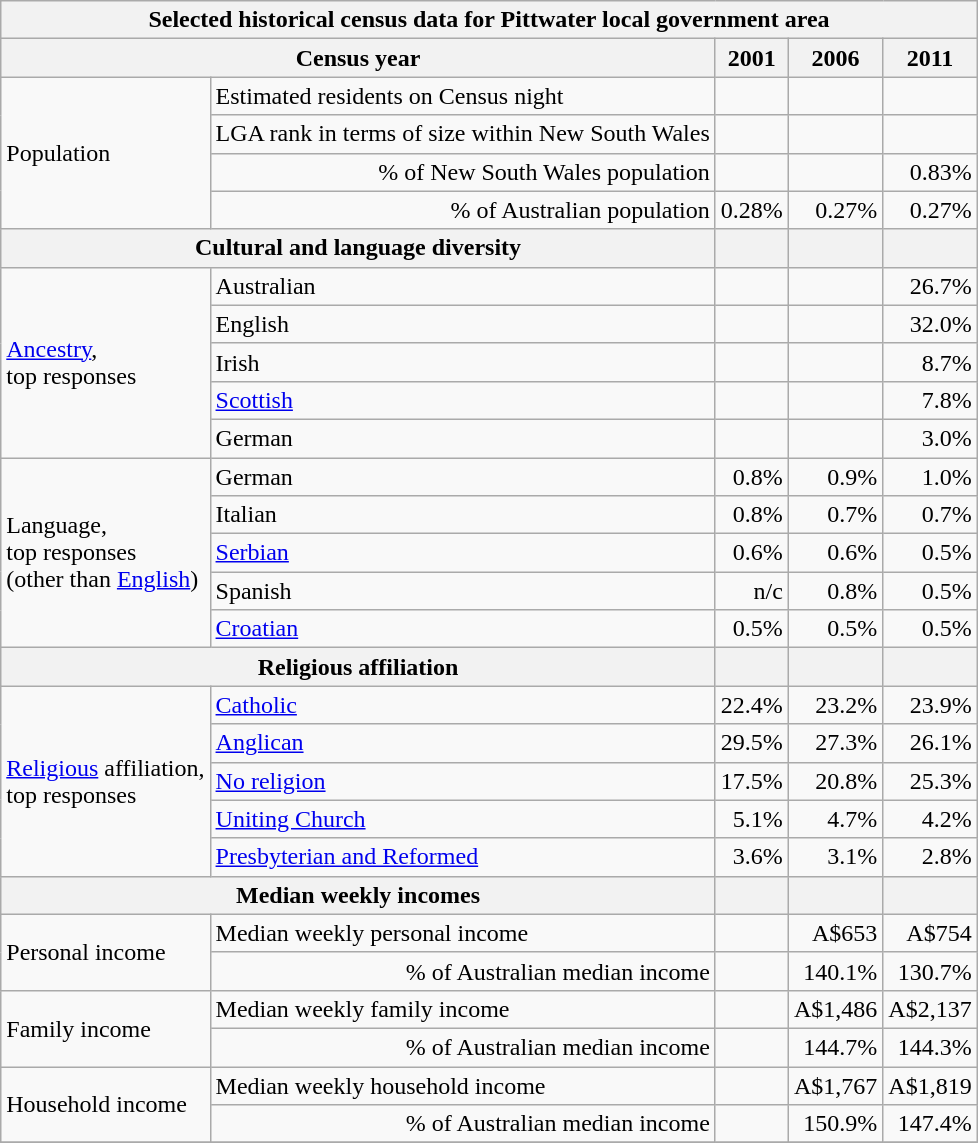<table class="wikitable">
<tr>
<th colspan=6>Selected historical census data for Pittwater local government area</th>
</tr>
<tr>
<th colspan=3>Census year</th>
<th>2001</th>
<th>2006</th>
<th>2011</th>
</tr>
<tr>
<td rowspan=4 colspan="2">Population</td>
<td>Estimated residents on Census night</td>
<td align="right"></td>
<td align="right"></td>
<td align="right"></td>
</tr>
<tr>
<td align="right">LGA rank in terms of size within New South Wales</td>
<td align="right"></td>
<td align="right"><small></small></td>
<td align="right"></td>
</tr>
<tr>
<td align="right">% of New South Wales population</td>
<td align="right"></td>
<td align="right"></td>
<td align="right">0.83%</td>
</tr>
<tr>
<td align="right">% of Australian population</td>
<td align="right">0.28%</td>
<td align="right"> 0.27%</td>
<td align="right"> 0.27%</td>
</tr>
<tr>
<th colspan=3>Cultural and language diversity</th>
<th></th>
<th></th>
<th></th>
</tr>
<tr>
<td rowspan=5 colspan=2><a href='#'>Ancestry</a>,<br>top responses</td>
<td>Australian</td>
<td align="right"></td>
<td align="right"></td>
<td align="right">26.7%</td>
</tr>
<tr>
<td>English</td>
<td align="right"></td>
<td align="right"></td>
<td align="right">32.0%</td>
</tr>
<tr>
<td>Irish</td>
<td align="right"></td>
<td align="right"></td>
<td align="right">8.7%</td>
</tr>
<tr>
<td><a href='#'>Scottish</a></td>
<td align="right"></td>
<td align="right"></td>
<td align="right">7.8%</td>
</tr>
<tr>
<td>German</td>
<td align="right"></td>
<td align="right"></td>
<td align="right">3.0%</td>
</tr>
<tr>
<td rowspan=5 colspan=2>Language,<br>top responses<br>(other than <a href='#'>English</a>)</td>
<td>German</td>
<td align="right">0.8%</td>
<td align="right"> 0.9%</td>
<td align="right"> 1.0%</td>
</tr>
<tr>
<td>Italian</td>
<td align="right">0.8%</td>
<td align="right"> 0.7%</td>
<td align="right"> 0.7%</td>
</tr>
<tr>
<td><a href='#'>Serbian</a></td>
<td align="right">0.6%</td>
<td align="right"> 0.6%</td>
<td align="right"> 0.5%</td>
</tr>
<tr>
<td>Spanish</td>
<td align="right">n/c</td>
<td align="right"> 0.8%</td>
<td align="right"> 0.5%</td>
</tr>
<tr>
<td><a href='#'>Croatian</a></td>
<td align="right">0.5%</td>
<td align="right"> 0.5%</td>
<td align="right"> 0.5%</td>
</tr>
<tr>
<th colspan=3>Religious affiliation</th>
<th></th>
<th></th>
<th></th>
</tr>
<tr>
<td rowspan=5 colspan=2><a href='#'>Religious</a> affiliation,<br>top responses</td>
<td><a href='#'>Catholic</a></td>
<td align="right">22.4%</td>
<td align="right"> 23.2%</td>
<td align="right"> 23.9%</td>
</tr>
<tr>
<td><a href='#'>Anglican</a></td>
<td align="right">29.5%</td>
<td align="right"> 27.3%</td>
<td align="right"> 26.1%</td>
</tr>
<tr>
<td><a href='#'>No religion</a></td>
<td align="right">17.5%</td>
<td align="right"> 20.8%</td>
<td align="right"> 25.3%</td>
</tr>
<tr>
<td><a href='#'>Uniting Church</a></td>
<td align="right">5.1%</td>
<td align="right"> 4.7%</td>
<td align="right"> 4.2%</td>
</tr>
<tr>
<td><a href='#'>Presbyterian and Reformed</a></td>
<td align="right">3.6%</td>
<td align="right"> 3.1%</td>
<td align="right"> 2.8%</td>
</tr>
<tr>
<th colspan=3>Median weekly incomes</th>
<th></th>
<th></th>
<th></th>
</tr>
<tr>
<td rowspan=2 colspan=2>Personal income</td>
<td>Median weekly personal income</td>
<td align="right"></td>
<td align="right">A$653</td>
<td align="right">A$754</td>
</tr>
<tr>
<td align="right">% of Australian median income</td>
<td align="right"></td>
<td align="right">140.1%</td>
<td align="right">130.7%</td>
</tr>
<tr>
<td rowspan=2 colspan=2>Family income</td>
<td>Median weekly family income</td>
<td align="right"></td>
<td align="right">A$1,486</td>
<td align="right">A$2,137</td>
</tr>
<tr>
<td align="right">% of Australian median income</td>
<td align="right"></td>
<td align="right">144.7%</td>
<td align="right">144.3%</td>
</tr>
<tr>
<td rowspan=2 colspan=2>Household income</td>
<td>Median weekly household income</td>
<td align="right"></td>
<td align="right">A$1,767</td>
<td align="right">A$1,819</td>
</tr>
<tr>
<td align="right">% of Australian median income</td>
<td align="right"></td>
<td align="right">150.9%</td>
<td align="right">147.4%</td>
</tr>
<tr>
</tr>
</table>
